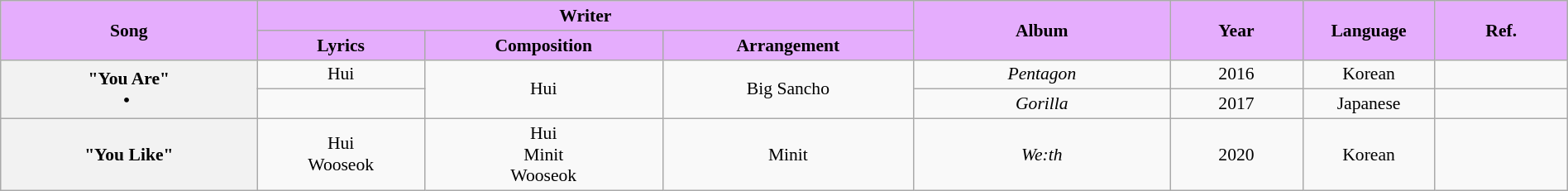<table class="wikitable" style="margin:0.5em auto; clear:both; font-size:.9em; text-align:center; width:100%">
<tr>
<th rowspan="2" style="width:200px; background:#E5ADFD;">Song</th>
<th colspan="3" style="width:700px; background:#E5ADFD;">Writer</th>
<th rowspan="2" style="width:200px; background:#E5ADFD;">Album</th>
<th rowspan="2" style="width:100px; background:#E5ADFD;">Year</th>
<th rowspan="2" style="width:100px; background:#E5ADFD;">Language</th>
<th rowspan="2" style="width:100px; background:#E5ADFD;">Ref.</th>
</tr>
<tr>
<th style=background:#E5ADFD;">Lyrics</th>
<th style=background:#E5ADFD;">Composition</th>
<th style=background:#E5ADFD;">Arrangement</th>
</tr>
<tr>
<th rowspan="2">"You Are" <br> • </th>
<td>Hui</td>
<td rowspan="2">Hui</td>
<td rowspan="2">Big Sancho</td>
<td><em>Pentagon</em></td>
<td>2016</td>
<td>Korean</td>
<td></td>
</tr>
<tr>
<td></td>
<td><em>Gorilla</em></td>
<td>2017</td>
<td>Japanese</td>
<td></td>
</tr>
<tr>
<th>"You Like"</th>
<td>Hui<br>Wooseok</td>
<td>Hui<br>Minit<br>Wooseok</td>
<td>Minit</td>
<td><em>We:th</em></td>
<td>2020</td>
<td>Korean</td>
<td></td>
</tr>
</table>
